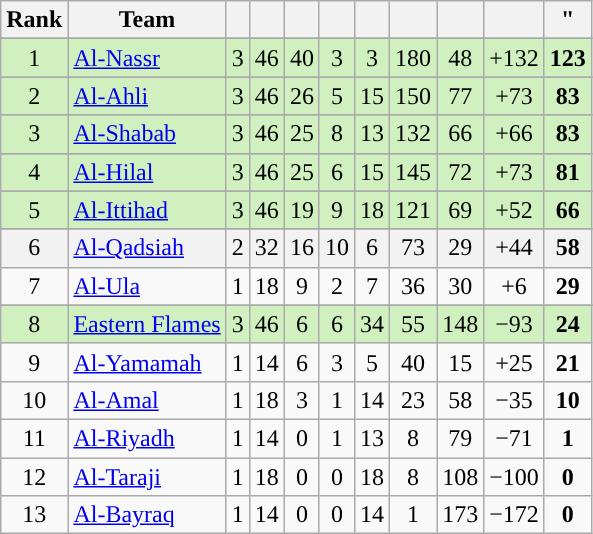<table class="wikitable sortable" style="text-align:center">
<tr>
<th>Rank</th>
<th>Team</th>
<th></th>
<th></th>
<th></th>
<th></th>
<th></th>
<th></th>
<th></th>
<th></th>
<th>"</th>
</tr>
<tr>
</tr>
<tr style="background:#D0F0C0">
<td>1</td>
<td align=left><a href='#'>Al-Nassr</a></td>
<td>3</td>
<td>46</td>
<td>40</td>
<td>3</td>
<td>3</td>
<td>180</td>
<td>48</td>
<td>+132</td>
<td><strong>123</strong></td>
</tr>
<tr>
</tr>
<tr style="background:#D0F0C0">
<td>2</td>
<td align=left><a href='#'>Al-Ahli</a></td>
<td>3</td>
<td>46</td>
<td>26</td>
<td>5</td>
<td>15</td>
<td>150</td>
<td>77</td>
<td>+73</td>
<td><strong>83</strong></td>
</tr>
<tr>
</tr>
<tr style="background:#D0F0C0">
<td>3</td>
<td align=left><a href='#'>Al-Shabab</a></td>
<td>3</td>
<td>46</td>
<td>25</td>
<td>8</td>
<td>13</td>
<td>132</td>
<td>66</td>
<td>+66</td>
<td><strong>83</strong></td>
</tr>
<tr>
</tr>
<tr style="background:#D0F0C0">
<td>4</td>
<td align=left><a href='#'>Al-Hilal</a></td>
<td>3</td>
<td>46</td>
<td>25</td>
<td>6</td>
<td>15</td>
<td>145</td>
<td>72</td>
<td>+73</td>
<td><strong>81</strong></td>
</tr>
<tr>
</tr>
<tr style="background:#D0F0C0">
<td>5</td>
<td align=left><a href='#'>Al-Ittihad</a></td>
<td>3</td>
<td>46</td>
<td>19</td>
<td>9</td>
<td>18</td>
<td>121</td>
<td>69</td>
<td>+52</td>
<td><strong>66</strong></td>
</tr>
<tr>
</tr>
<tr style="background:#F2F2F2">
<td>6</td>
<td align=left><a href='#'>Al-Qadsiah</a></td>
<td>2</td>
<td>32</td>
<td>16</td>
<td>10</td>
<td>6</td>
<td>73</td>
<td>29</td>
<td>+44</td>
<td><strong>58</strong></td>
</tr>
<tr>
<td>7</td>
<td align=left><a href='#'>Al-Ula</a></td>
<td>1</td>
<td>18</td>
<td>9</td>
<td>2</td>
<td>7</td>
<td>36</td>
<td>30</td>
<td>+6</td>
<td><strong>29</strong></td>
</tr>
<tr>
</tr>
<tr style="background:#D0F0C0">
<td>8</td>
<td align=left><a href='#'>Eastern Flames</a></td>
<td>3</td>
<td>46</td>
<td>6</td>
<td>6</td>
<td>34</td>
<td>55</td>
<td>148</td>
<td>−93</td>
<td><strong>24</strong></td>
</tr>
<tr>
<td>9</td>
<td align=left><a href='#'>Al-Yamamah</a></td>
<td>1</td>
<td>14</td>
<td>6</td>
<td>3</td>
<td>5</td>
<td>40</td>
<td>15</td>
<td>+25</td>
<td><strong>21</strong></td>
</tr>
<tr>
<td>10</td>
<td align=left><a href='#'>Al-Amal</a></td>
<td>1</td>
<td>18</td>
<td>3</td>
<td>1</td>
<td>14</td>
<td>23</td>
<td>58</td>
<td>−35</td>
<td><strong>10</strong></td>
</tr>
<tr>
<td>11</td>
<td align=left><a href='#'>Al-Riyadh</a></td>
<td>1</td>
<td>14</td>
<td>0</td>
<td>1</td>
<td>13</td>
<td>8</td>
<td>79</td>
<td>−71</td>
<td><strong>1</strong></td>
</tr>
<tr>
<td>12</td>
<td align=left><a href='#'>Al-Taraji</a></td>
<td>1</td>
<td>18</td>
<td>0</td>
<td>0</td>
<td>18</td>
<td>8</td>
<td>108</td>
<td>−100</td>
<td><strong>0</strong></td>
</tr>
<tr>
<td>13</td>
<td align=left><a href='#'>Al-Bayraq</a></td>
<td>1</td>
<td>14</td>
<td>0</td>
<td>0</td>
<td>14</td>
<td>1</td>
<td>173</td>
<td>−172</td>
<td><strong>0</strong></td>
</tr>
</table>
